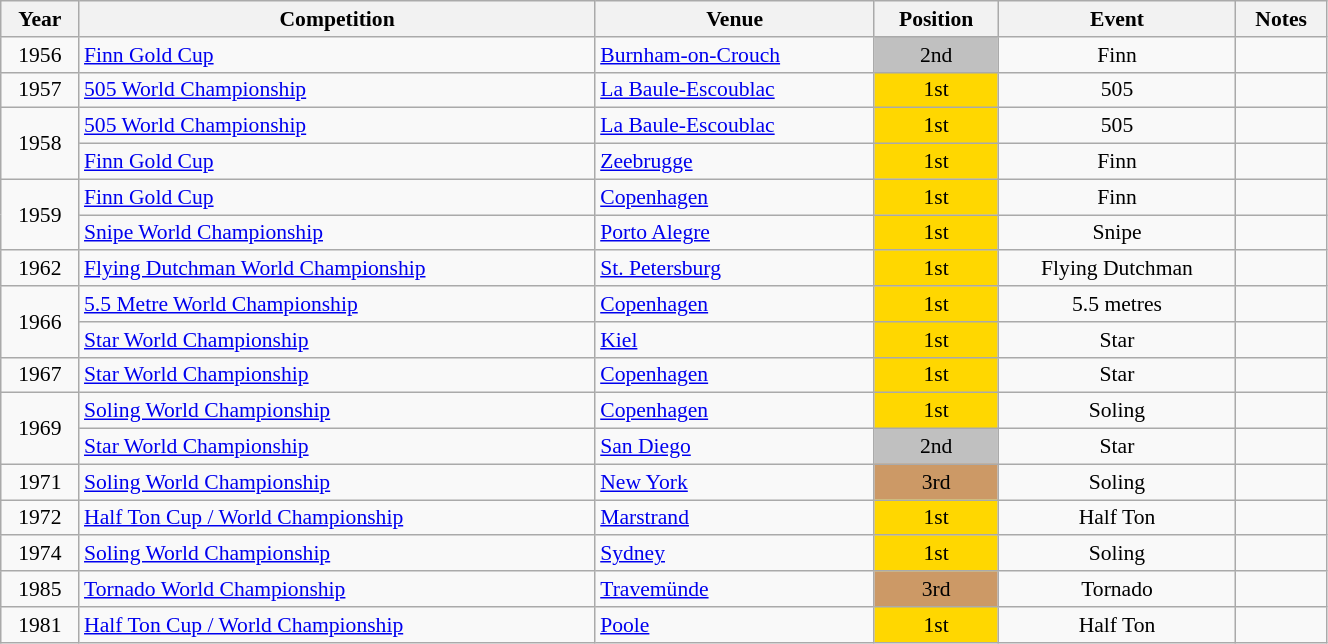<table class="wikitable" width=70% style="font-size:90%; text-align:center;">
<tr>
<th>Year</th>
<th>Competition</th>
<th>Venue</th>
<th>Position</th>
<th>Event</th>
<th>Notes</th>
</tr>
<tr>
<td rowspan=1>1956</td>
<td rowspan=1 align=left><a href='#'>Finn Gold Cup</a></td>
<td rowspan=1 align=left> <a href='#'>Burnham-on-Crouch</a></td>
<td style="background:silver;">2nd</td>
<td>Finn</td>
<td></td>
</tr>
<tr>
<td rowspan=1>1957</td>
<td rowspan=1 align=left><a href='#'>505 World Championship</a></td>
<td rowspan=1 align=left> <a href='#'>La Baule-Escoublac</a></td>
<td style="background:gold;">1st</td>
<td>505</td>
<td></td>
</tr>
<tr>
<td rowspan=2>1958</td>
<td rowspan=1 align=left><a href='#'>505 World Championship</a></td>
<td rowspan=1 align=left> <a href='#'>La Baule-Escoublac</a></td>
<td style="background:gold;">1st</td>
<td>505</td>
<td></td>
</tr>
<tr>
<td rowspan=1 align=left><a href='#'>Finn Gold Cup</a></td>
<td rowspan=1 align=left> <a href='#'>Zeebrugge</a></td>
<td style="background:gold;">1st</td>
<td>Finn</td>
<td></td>
</tr>
<tr>
<td rowspan=2>1959</td>
<td rowspan=1 align=left><a href='#'>Finn Gold Cup</a></td>
<td rowspan=1 align=left> <a href='#'>Copenhagen</a></td>
<td style="background:gold;">1st</td>
<td>Finn</td>
<td></td>
</tr>
<tr>
<td rowspan=1 align=left><a href='#'>Snipe World Championship</a></td>
<td rowspan=1 align=left> <a href='#'>Porto Alegre</a></td>
<td style="background:gold;">1st</td>
<td>Snipe</td>
<td></td>
</tr>
<tr>
<td rowspan=1>1962</td>
<td rowspan=1 align=left><a href='#'>Flying Dutchman World Championship</a></td>
<td rowspan=1 align=left> <a href='#'>St. Petersburg</a></td>
<td style="background:gold;">1st</td>
<td>Flying Dutchman</td>
<td></td>
</tr>
<tr>
<td rowspan=2>1966</td>
<td rowspan=1 align=left><a href='#'>5.5 Metre World Championship</a></td>
<td rowspan=1 align=left> <a href='#'>Copenhagen</a></td>
<td style="background:gold;">1st</td>
<td>5.5 metres</td>
<td></td>
</tr>
<tr>
<td rowspan=1 align=left><a href='#'>Star World Championship</a></td>
<td rowspan=1 align=left> <a href='#'>Kiel</a></td>
<td style="background:gold;">1st</td>
<td>Star</td>
<td></td>
</tr>
<tr>
<td rowspan=1>1967</td>
<td rowspan=1 align=left><a href='#'>Star World Championship</a></td>
<td rowspan=1 align=left> <a href='#'>Copenhagen</a></td>
<td style="background:gold;">1st</td>
<td>Star</td>
<td></td>
</tr>
<tr>
<td rowspan=2>1969</td>
<td rowspan=1 align=left><a href='#'>Soling World Championship</a></td>
<td rowspan=1 align=left> <a href='#'>Copenhagen</a></td>
<td style="background:gold;">1st</td>
<td>Soling</td>
<td></td>
</tr>
<tr>
<td rowspan=1 align=left><a href='#'>Star World Championship</a></td>
<td rowspan=1 align=left> <a href='#'>San Diego</a></td>
<td style="background:silver;">2nd</td>
<td>Star</td>
<td></td>
</tr>
<tr>
<td rowspan=1>1971</td>
<td rowspan=1 align=left><a href='#'>Soling World Championship</a></td>
<td rowspan=1 align=left> <a href='#'>New York</a></td>
<td style="background:#cc9966;">3rd</td>
<td>Soling</td>
<td></td>
</tr>
<tr>
<td>1972</td>
<td rowspan=1 align=left><a href='#'>Half Ton Cup / World Championship</a></td>
<td rowspan=1 align=left> <a href='#'>Marstrand</a></td>
<td style="background:gold;">1st</td>
<td>Half Ton</td>
<td></td>
</tr>
<tr>
<td rowspan=1>1974</td>
<td rowspan=1 align=left><a href='#'>Soling World Championship</a></td>
<td rowspan=1 align=left> <a href='#'>Sydney</a></td>
<td style="background:gold;">1st</td>
<td>Soling</td>
<td></td>
</tr>
<tr>
<td rowspan=1>1985</td>
<td rowspan=1 align=left><a href='#'>Tornado World Championship</a></td>
<td rowspan=1 align=left> <a href='#'>Travemünde</a></td>
<td style="background:#cc9966;">3rd</td>
<td>Tornado</td>
<td></td>
</tr>
<tr>
<td>1981</td>
<td rowspan=1 align=left><a href='#'>Half Ton Cup / World Championship</a></td>
<td rowspan=1 align=left> <a href='#'>Poole</a></td>
<td style="background:gold;">1st</td>
<td>Half Ton</td>
<td></td>
</tr>
</table>
